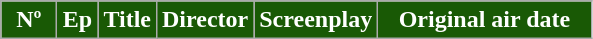<table class=wikitable style="background:#FFFFFF;">
<tr style="color:#FFFFFF">
<th style="background:#195905; width:30px">Nº</th>
<th style="background:#195905; width:20px">Ep</th>
<th style="background:#195905">Title</th>
<th style="background:#195905">Director</th>
<th style="background:#195905">Screenplay</th>
<th style="background:#195905; width:135px">Original air date<br>
 






































</th>
</tr>
</table>
